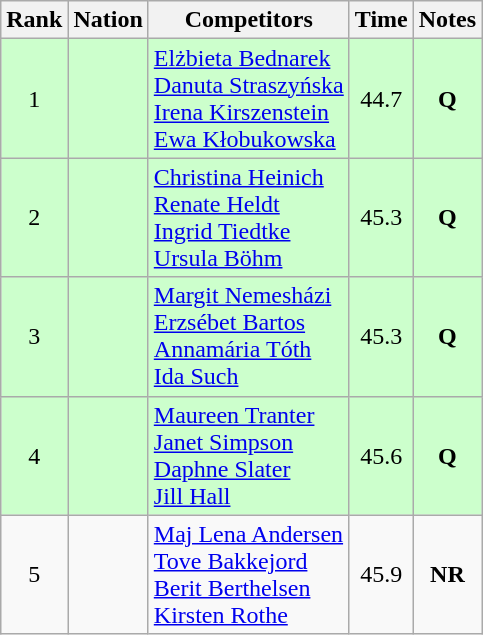<table class="wikitable sortable" style="text-align:center">
<tr>
<th>Rank</th>
<th>Nation</th>
<th>Competitors</th>
<th>Time</th>
<th>Notes</th>
</tr>
<tr bgcolor=ccffcc>
<td>1</td>
<td align=left></td>
<td align=left><a href='#'>Elżbieta Bednarek</a><br><a href='#'>Danuta Straszyńska</a><br><a href='#'>Irena Kirszenstein</a><br><a href='#'>Ewa Kłobukowska</a></td>
<td>44.7</td>
<td><strong>Q</strong></td>
</tr>
<tr bgcolor=ccffcc>
<td>2</td>
<td align=left></td>
<td align=left><a href='#'>Christina Heinich</a><br><a href='#'>Renate Heldt</a><br><a href='#'>Ingrid Tiedtke</a><br><a href='#'>Ursula Böhm</a></td>
<td>45.3</td>
<td><strong>Q</strong></td>
</tr>
<tr bgcolor=ccffcc>
<td>3</td>
<td align=left></td>
<td align=left><a href='#'>Margit Nemesházi</a><br><a href='#'>Erzsébet Bartos</a><br><a href='#'>Annamária Tóth</a><br><a href='#'>Ida Such</a></td>
<td>45.3</td>
<td><strong>Q</strong></td>
</tr>
<tr bgcolor=ccffcc>
<td>4</td>
<td align=left></td>
<td align=left><a href='#'>Maureen Tranter</a><br><a href='#'>Janet Simpson</a><br><a href='#'>Daphne Slater</a><br><a href='#'>Jill Hall</a></td>
<td>45.6</td>
<td><strong>Q</strong></td>
</tr>
<tr>
<td>5</td>
<td align=left></td>
<td align=left><a href='#'>Maj Lena Andersen</a><br><a href='#'>Tove Bakkejord</a><br><a href='#'>Berit Berthelsen</a><br><a href='#'>Kirsten Rothe</a></td>
<td>45.9</td>
<td><strong>NR</strong></td>
</tr>
</table>
